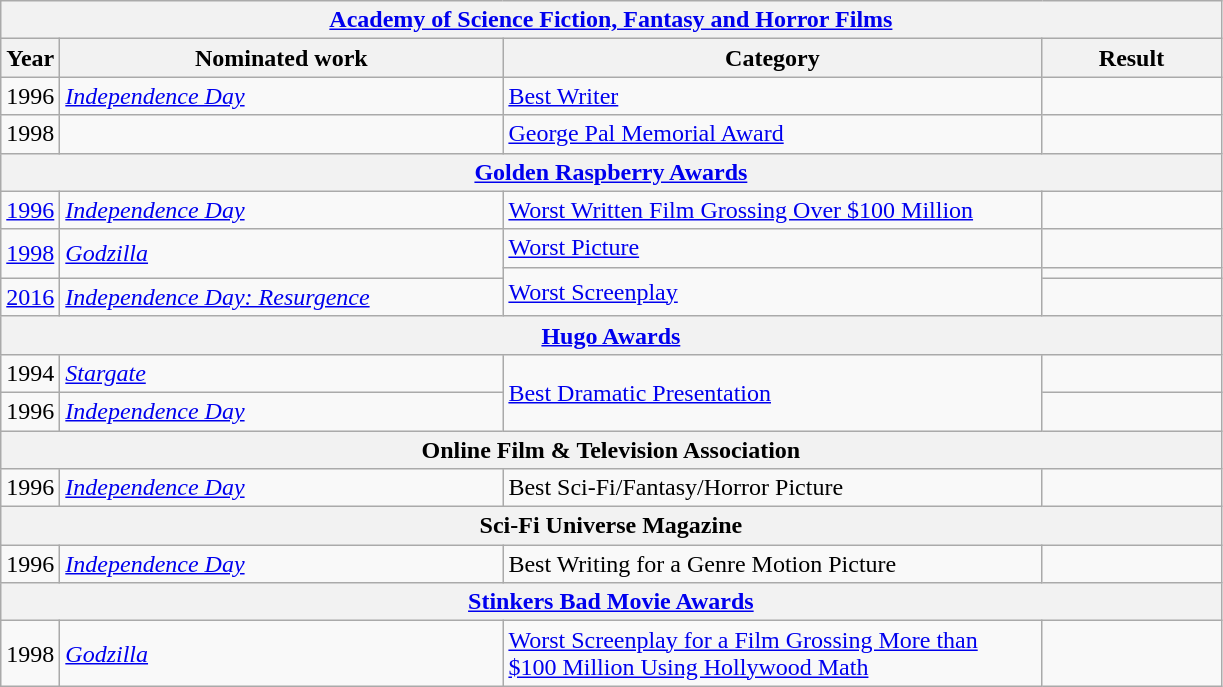<table class=wikitable>
<tr>
<th scope="col" colspan="6"><a href='#'>Academy of Science Fiction, Fantasy and Horror Films</a></th>
</tr>
<tr>
<th scope="col" style="width:1em;">Year</th>
<th scope="col" style="width:18em;">Nominated work</th>
<th scope="col" style="width:22em;">Category</th>
<th scope="col" style="width:7em;">Result</th>
</tr>
<tr>
<td>1996</td>
<td><em><a href='#'>Independence Day</a></em></td>
<td><a href='#'>Best Writer</a></td>
<td></td>
</tr>
<tr>
<td>1998</td>
<td></td>
<td><a href='#'>George Pal Memorial Award</a></td>
<td></td>
</tr>
<tr>
<th scope="col" colspan="6"><a href='#'>Golden Raspberry Awards</a></th>
</tr>
<tr>
<td><a href='#'>1996</a></td>
<td><em><a href='#'>Independence Day</a></em></td>
<td><a href='#'>Worst Written Film Grossing Over $100 Million</a></td>
<td></td>
</tr>
<tr>
<td rowspan="2"><a href='#'>1998</a></td>
<td rowspan="2"><em><a href='#'>Godzilla</a></em></td>
<td><a href='#'>Worst Picture</a></td>
<td></td>
</tr>
<tr>
<td rowspan="2"><a href='#'>Worst Screenplay</a></td>
<td></td>
</tr>
<tr>
<td><a href='#'>2016</a></td>
<td><em><a href='#'>Independence Day: Resurgence</a></em></td>
<td></td>
</tr>
<tr>
<th scope="col" colspan="6"><a href='#'>Hugo Awards</a></th>
</tr>
<tr>
<td>1994</td>
<td><em><a href='#'>Stargate</a></em></td>
<td rowspan="2"><a href='#'>Best Dramatic Presentation</a></td>
<td></td>
</tr>
<tr>
<td>1996</td>
<td><em><a href='#'>Independence Day</a></em></td>
<td></td>
</tr>
<tr>
<th scope="col" colspan="6">Online Film & Television Association</th>
</tr>
<tr>
<td>1996</td>
<td><em><a href='#'>Independence Day</a></em></td>
<td>Best Sci-Fi/Fantasy/Horror Picture</td>
<td></td>
</tr>
<tr>
<th scope="col" colspan="6">Sci-Fi Universe Magazine</th>
</tr>
<tr>
<td>1996</td>
<td><em><a href='#'>Independence Day</a></em></td>
<td>Best Writing for a Genre Motion Picture</td>
<td></td>
</tr>
<tr>
<th scope="col" colspan="6"><a href='#'>Stinkers Bad Movie Awards</a></th>
</tr>
<tr>
<td>1998</td>
<td><em><a href='#'>Godzilla</a></em></td>
<td><a href='#'>Worst Screenplay for a Film Grossing More than<br> $100 Million Using Hollywood Math</a></td>
<td></td>
</tr>
</table>
